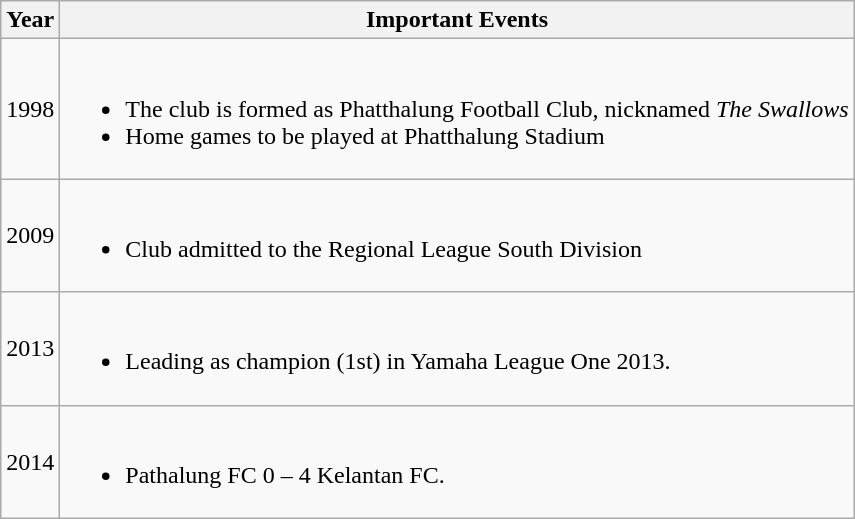<table class="wikitable">
<tr>
<th>Year</th>
<th>Important Events</th>
</tr>
<tr>
<td>1998</td>
<td><br><ul><li>The club is formed as Phatthalung Football Club, nicknamed <em>The Swallows</em></li><li>Home games to be played at Phatthalung Stadium</li></ul></td>
</tr>
<tr>
<td>2009</td>
<td><br><ul><li>Club admitted to the Regional League South Division</li></ul></td>
</tr>
<tr>
<td>2013</td>
<td><br><ul><li>Leading as champion (1st) in Yamaha League One 2013.</li></ul></td>
</tr>
<tr>
<td>2014</td>
<td><br><ul><li>Pathalung FC 0 – 4 Kelantan FC.</li></ul></td>
</tr>
</table>
